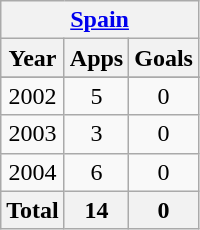<table class="wikitable" style="text-align:center">
<tr>
<th colspan=3><a href='#'>Spain</a></th>
</tr>
<tr>
<th>Year</th>
<th>Apps</th>
<th>Goals</th>
</tr>
<tr>
</tr>
<tr>
<td>2002</td>
<td>5</td>
<td>0</td>
</tr>
<tr>
<td>2003</td>
<td>3</td>
<td>0</td>
</tr>
<tr>
<td>2004</td>
<td>6</td>
<td>0</td>
</tr>
<tr>
<th>Total</th>
<th>14</th>
<th>0</th>
</tr>
</table>
